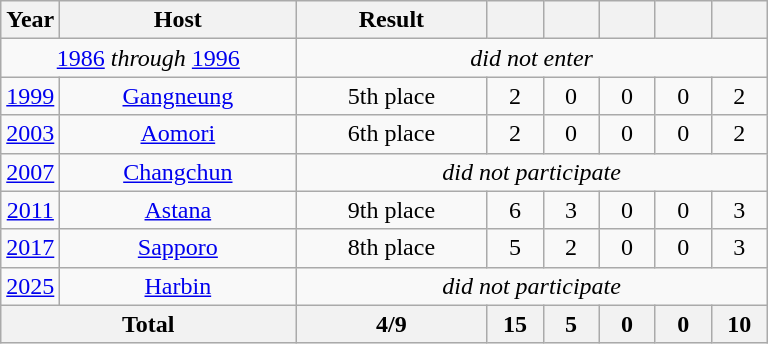<table class="wikitable" style="text-align:center">
<tr>
<th width=30>Year</th>
<th width=150>Host</th>
<th width=120>Result</th>
<th width=30></th>
<th width=30></th>
<th width=30></th>
<th width=30></th>
<th width=30></th>
</tr>
<tr>
<td colspan=2><a href='#'>1986</a> <em>through</em> <a href='#'>1996</a></td>
<td colspan=6><em>did not enter</em></td>
</tr>
<tr>
<td><a href='#'>1999</a></td>
<td> <a href='#'>Gangneung</a></td>
<td>5th place</td>
<td>2</td>
<td>0</td>
<td>0</td>
<td>0</td>
<td>2</td>
</tr>
<tr>
<td><a href='#'>2003</a></td>
<td> <a href='#'>Aomori</a></td>
<td>6th place</td>
<td>2</td>
<td>0</td>
<td>0</td>
<td>0</td>
<td>2</td>
</tr>
<tr>
<td><a href='#'>2007</a></td>
<td> <a href='#'>Changchun</a></td>
<td colspan=6><em>did not participate</em></td>
</tr>
<tr>
<td><a href='#'>2011</a></td>
<td> <a href='#'>Astana</a></td>
<td>9th place<br></td>
<td>6</td>
<td>3</td>
<td>0</td>
<td>0</td>
<td>3</td>
</tr>
<tr>
<td><a href='#'>2017</a></td>
<td> <a href='#'>Sapporo</a></td>
<td>8th place<br></td>
<td>5</td>
<td>2</td>
<td>0</td>
<td>0</td>
<td>3</td>
</tr>
<tr>
<td><a href='#'>2025</a></td>
<td> <a href='#'>Harbin</a></td>
<td colspan=6><em>did not participate</em></td>
</tr>
<tr>
<th colspan=2>Total</th>
<th>4/9</th>
<th>15</th>
<th>5</th>
<th>0</th>
<th>0</th>
<th>10</th>
</tr>
</table>
